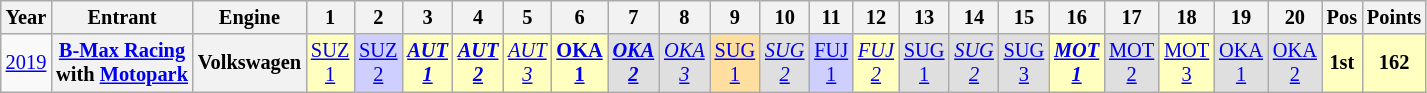<table class="wikitable" style="text-align:center; font-size:85%">
<tr>
<th>Year</th>
<th>Entrant</th>
<th>Engine</th>
<th>1</th>
<th>2</th>
<th>3</th>
<th>4</th>
<th>5</th>
<th>6</th>
<th>7</th>
<th>8</th>
<th>9</th>
<th>10</th>
<th>11</th>
<th>12</th>
<th>13</th>
<th>14</th>
<th>15</th>
<th>16</th>
<th>17</th>
<th>18</th>
<th>19</th>
<th>20</th>
<th>Pos</th>
<th>Points</th>
</tr>
<tr>
<td><a href='#'>2019</a></td>
<th nowrap><a href='#'>B-Max Racing</a><br>with <a href='#'>Motopark</a></th>
<th>Volkswagen</th>
<td style="background:#FFFFBF;"><a href='#'>SUZ<br>1</a><br></td>
<td style="background:#CFCFFF;"><a href='#'>SUZ<br>2</a><br></td>
<td style="background:#FFFFBF;"><strong><em><a href='#'>AUT<br>1</a></em></strong><br></td>
<td style="background:#FFFFBF;"><strong><em><a href='#'>AUT<br>2</a></em></strong><br></td>
<td style="background:#FFFFBF;"><em><a href='#'>AUT<br>3</a></em><br></td>
<td style="background:#FFFFBF;"><strong><a href='#'>OKA<br>1</a></strong><br></td>
<td style="background:#DFDFDF;"><strong><em><a href='#'>OKA<br>2</a></em></strong><br></td>
<td style="background:#DFDFDF;"><em><a href='#'>OKA<br>3</a></em><br></td>
<td style="background:#FFDF9F;"><a href='#'>SUG<br>1</a><br></td>
<td style="background:#DFDFDF;"><em><a href='#'>SUG<br>2</a></em><br></td>
<td style="background:#CFCFFF;"><a href='#'>FUJ<br>1</a><br></td>
<td style="background:#FFFFBF;"><em><a href='#'>FUJ<br>2</a></em><br></td>
<td style="background:#DFDFDF;"><a href='#'>SUG<br>1</a><br></td>
<td style="background:#DFDFDF;"><em><a href='#'>SUG<br>2</a></em><br></td>
<td style="background:#DFDFDF;"><a href='#'>SUG<br>3</a><br></td>
<td style="background:#FFFFBF;"><strong><em><a href='#'>MOT<br>1</a></em></strong><br></td>
<td style="background:#DFDFDF;"><a href='#'>MOT<br>2</a><br></td>
<td style="background:#FFFFBF;"><a href='#'>MOT<br>3</a><br></td>
<td style="background:#DFDFDF;"><a href='#'>OKA<br>1</a><br></td>
<td style="background:#DFDFDF;"><a href='#'>OKA<br>2</a><br></td>
<th style="background:#FFFFBF;">1st</th>
<th style="background:#FFFFBF;">162</th>
</tr>
</table>
